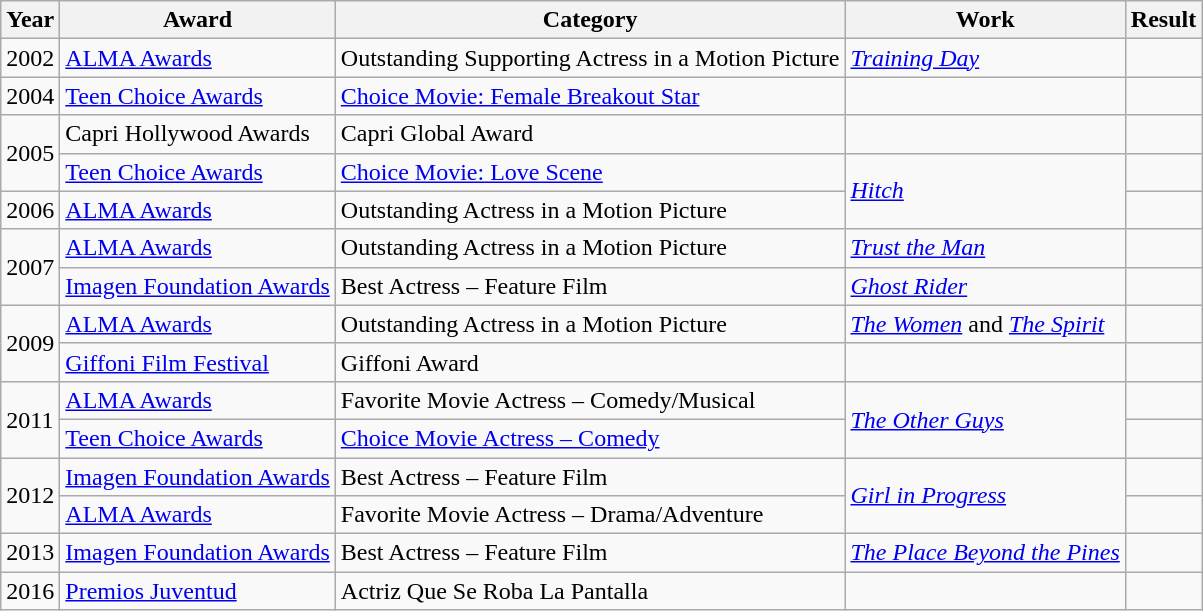<table class="wikitable">
<tr>
<th>Year</th>
<th>Award</th>
<th>Category</th>
<th>Work</th>
<th>Result</th>
</tr>
<tr>
<td>2002</td>
<td><a href='#'>ALMA Awards</a></td>
<td>Outstanding Supporting Actress in a Motion Picture</td>
<td><em><a href='#'>Training Day</a></em></td>
<td></td>
</tr>
<tr>
<td>2004</td>
<td><a href='#'>Teen Choice Awards</a></td>
<td><a href='#'>Choice Movie: Female Breakout Star</a></td>
<td></td>
<td></td>
</tr>
<tr>
<td rowspan="2">2005</td>
<td>Capri Hollywood Awards</td>
<td>Capri Global Award</td>
<td></td>
<td></td>
</tr>
<tr>
<td><a href='#'>Teen Choice Awards</a></td>
<td><a href='#'>Choice Movie: Love Scene</a></td>
<td rowspan="2"><em><a href='#'>Hitch</a></em></td>
<td></td>
</tr>
<tr>
<td>2006</td>
<td><a href='#'>ALMA Awards</a></td>
<td>Outstanding Actress in a Motion Picture</td>
<td></td>
</tr>
<tr>
<td rowspan="2">2007</td>
<td><a href='#'>ALMA Awards</a></td>
<td>Outstanding Actress in a Motion Picture</td>
<td><em><a href='#'>Trust the Man</a></em></td>
<td></td>
</tr>
<tr>
<td><a href='#'>Imagen Foundation Awards</a></td>
<td>Best Actress – Feature Film</td>
<td><em><a href='#'>Ghost Rider</a></em></td>
<td></td>
</tr>
<tr>
<td rowspan="2">2009</td>
<td><a href='#'>ALMA Awards</a></td>
<td>Outstanding Actress in a Motion Picture</td>
<td><em><a href='#'>The Women</a></em> and <em><a href='#'>The Spirit</a></em></td>
<td></td>
</tr>
<tr>
<td><a href='#'>Giffoni Film Festival</a></td>
<td>Giffoni Award</td>
<td></td>
<td></td>
</tr>
<tr>
<td rowspan="2">2011</td>
<td><a href='#'>ALMA Awards</a></td>
<td>Favorite Movie Actress – Comedy/Musical</td>
<td rowspan="2"><em><a href='#'>The Other Guys</a></em></td>
<td></td>
</tr>
<tr>
<td><a href='#'>Teen Choice Awards</a></td>
<td><a href='#'>Choice Movie Actress – Comedy</a></td>
<td></td>
</tr>
<tr>
<td rowspan="2">2012</td>
<td><a href='#'>Imagen Foundation Awards</a></td>
<td>Best Actress – Feature Film</td>
<td rowspan="2"><em><a href='#'>Girl in Progress</a></em></td>
<td></td>
</tr>
<tr>
<td><a href='#'>ALMA Awards</a></td>
<td>Favorite Movie Actress – Drama/Adventure</td>
<td></td>
</tr>
<tr>
<td>2013</td>
<td><a href='#'>Imagen Foundation Awards</a></td>
<td>Best Actress – Feature Film</td>
<td><em><a href='#'>The Place Beyond the Pines</a></em></td>
<td></td>
</tr>
<tr>
<td>2016</td>
<td><a href='#'>Premios Juventud</a></td>
<td>Actriz Que Se Roba La Pantalla</td>
<td></td>
<td></td>
</tr>
</table>
